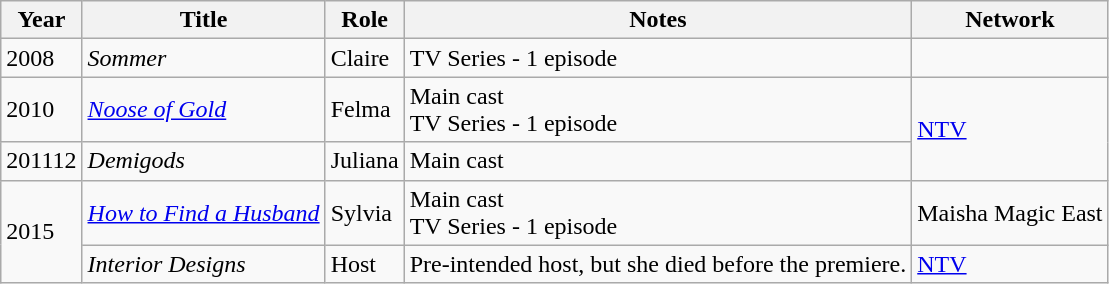<table class= "wikitable sortable">
<tr>
<th>Year</th>
<th>Title</th>
<th>Role</th>
<th>Notes</th>
<th>Network</th>
</tr>
<tr>
<td>2008</td>
<td><em>Sommer</em></td>
<td>Claire</td>
<td>TV Series - 1 episode</td>
<td></td>
</tr>
<tr>
<td>2010</td>
<td><em><a href='#'>Noose of Gold</a></em></td>
<td>Felma</td>
<td>Main cast<br>TV Series - 1 episode</td>
<td rowspan="2"><a href='#'>NTV</a></td>
</tr>
<tr>
<td>201112</td>
<td><em>Demigods</em></td>
<td>Juliana</td>
<td>Main cast</td>
</tr>
<tr>
<td rowspan=2>2015</td>
<td><em><a href='#'>How to Find a Husband</a></em></td>
<td>Sylvia</td>
<td>Main cast<br>TV Series - 1 episode</td>
<td>Maisha Magic East</td>
</tr>
<tr>
<td><em>Interior Designs</em></td>
<td>Host</td>
<td>Pre-intended host, but she died before the premiere.</td>
<td><a href='#'>NTV</a></td>
</tr>
</table>
